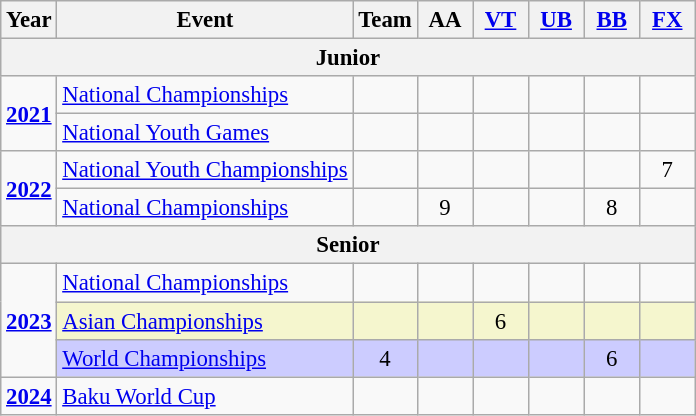<table class="wikitable" style="text-align:center; font-size:95%;">
<tr>
<th align=center>Year</th>
<th align=center>Event</th>
<th style="width:30px;">Team</th>
<th style="width:30px;">AA</th>
<th style="width:30px;"><a href='#'>VT</a></th>
<th style="width:30px;"><a href='#'>UB</a></th>
<th style="width:30px;"><a href='#'>BB</a></th>
<th style="width:30px;"><a href='#'>FX</a></th>
</tr>
<tr>
<th colspan="8"><strong>Junior</strong></th>
</tr>
<tr>
<td rowspan="2"><strong><a href='#'>2021</a></strong></td>
<td align=left><a href='#'>National Championships</a></td>
<td></td>
<td></td>
<td></td>
<td></td>
<td></td>
<td></td>
</tr>
<tr>
<td align=left><a href='#'>National Youth Games</a></td>
<td></td>
<td></td>
<td></td>
<td></td>
<td></td>
<td></td>
</tr>
<tr>
<td rowspan="2"><strong><a href='#'>2022</a></strong></td>
<td align=left><a href='#'>National Youth Championships</a></td>
<td></td>
<td></td>
<td></td>
<td></td>
<td></td>
<td>7</td>
</tr>
<tr>
<td align=left><a href='#'>National Championships</a></td>
<td></td>
<td>9</td>
<td></td>
<td></td>
<td>8</td>
<td></td>
</tr>
<tr>
<th colspan="8"><strong>Senior</strong></th>
</tr>
<tr>
<td rowspan="3"><strong><a href='#'>2023</a></strong></td>
<td align=left><a href='#'>National Championships</a></td>
<td></td>
<td></td>
<td></td>
<td></td>
<td></td>
<td></td>
</tr>
<tr bgcolor="#f5f6ce">
<td align=left><a href='#'>Asian Championships</a></td>
<td></td>
<td></td>
<td>6</td>
<td></td>
<td></td>
<td></td>
</tr>
<tr bgcolor=#CCCCFF>
<td align=left><a href='#'>World Championships</a></td>
<td>4</td>
<td></td>
<td></td>
<td></td>
<td>6</td>
<td></td>
</tr>
<tr>
<td rowspan="1"><strong><a href='#'>2024</a></strong></td>
<td align=left><a href='#'>Baku World Cup</a></td>
<td></td>
<td></td>
<td></td>
<td></td>
<td></td>
<td></td>
</tr>
</table>
